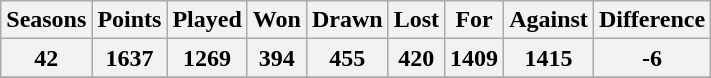<table class="wikitable">
<tr>
<th>Seasons</th>
<th>Points</th>
<th>Played</th>
<th>Won</th>
<th>Drawn</th>
<th>Lost</th>
<th>For</th>
<th>Against</th>
<th>Difference</th>
</tr>
<tr>
<th bgcolor="lightblue">42</th>
<th bgcolor="FFFFFF">1637</th>
<th bgcolor="FFFFFF">1269</th>
<th bgcolor="FFFFFF">394</th>
<th bgcolor="FFFFFF">455</th>
<th bgcolor="FFFFFF">420</th>
<th bgcolor="FFFFFF">1409</th>
<th bgcolor="FFFFFF">1415</th>
<th bgcolor="FFFFFF">-6</th>
</tr>
<tr>
</tr>
</table>
